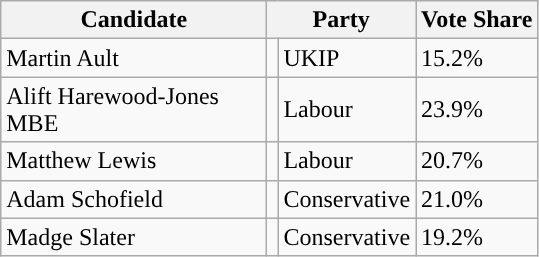<table class="wikitable">
<tr>
<th width="170">Candidate</th>
<th colspan="2">Party</th>
<th>Vote Share</th>
</tr>
<tr>
<td>Martin Ault</td>
<td style="color:inherit;background:"></td>
<td>UKIP</td>
<td>15.2%</td>
</tr>
<tr>
<td>Alift Harewood-Jones MBE</td>
<td style="color:inherit;background:"></td>
<td>Labour</td>
<td>23.9%</td>
</tr>
<tr>
<td>Matthew Lewis</td>
<td style="color:inherit;background:"></td>
<td>Labour</td>
<td>20.7%</td>
</tr>
<tr>
<td>Adam Schofield</td>
<td style="color:inherit;background:"></td>
<td>Conservative</td>
<td>21.0%</td>
</tr>
<tr>
<td>Madge Slater</td>
<td style="color:inherit;background:"></td>
<td>Conservative</td>
<td>19.2%</td>
</tr>
</table>
